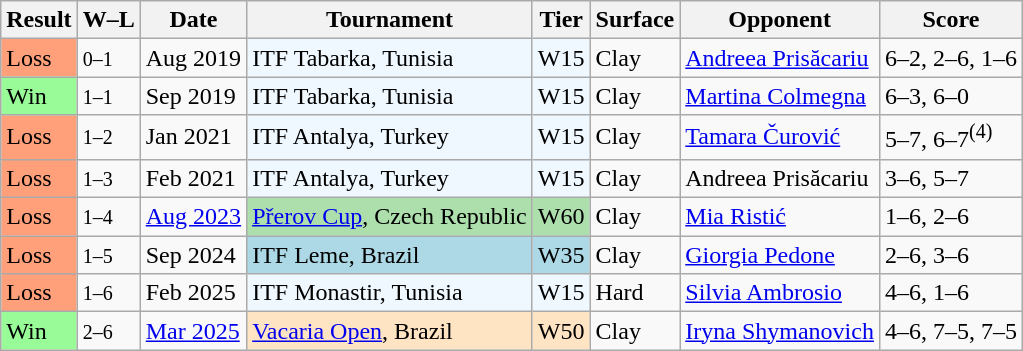<table class="sortable wikitable">
<tr>
<th>Result</th>
<th class="unsortable">W–L</th>
<th>Date</th>
<th>Tournament</th>
<th>Tier</th>
<th>Surface</th>
<th>Opponent</th>
<th class="unsortable">Score</th>
</tr>
<tr>
<td style="background:#ffa07a;">Loss</td>
<td><small>0–1</small></td>
<td>Aug 2019</td>
<td style="background:#f0f8ff;">ITF Tabarka, Tunisia</td>
<td style="background:#f0f8ff;">W15</td>
<td>Clay</td>
<td> <a href='#'>Andreea Prisăcariu</a></td>
<td>6–2, 2–6, 1–6</td>
</tr>
<tr>
<td style="background:#98FB98;">Win</td>
<td><small>1–1</small></td>
<td>Sep 2019</td>
<td style="background:#f0f8ff;">ITF Tabarka, Tunisia</td>
<td style="background:#f0f8ff;">W15</td>
<td>Clay</td>
<td> <a href='#'>Martina Colmegna</a></td>
<td>6–3, 6–0</td>
</tr>
<tr>
<td style="background:#ffa07a;">Loss</td>
<td><small>1–2</small></td>
<td>Jan 2021</td>
<td style="background:#f0f8ff;">ITF Antalya, Turkey</td>
<td style="background:#f0f8ff;">W15</td>
<td>Clay</td>
<td> <a href='#'>Tamara Čurović</a></td>
<td>5–7, 6–7<sup>(4)</sup></td>
</tr>
<tr>
<td style="background:#ffa07a;">Loss</td>
<td><small>1–3</small></td>
<td>Feb 2021</td>
<td style="background:#f0f8ff;">ITF Antalya, Turkey</td>
<td style="background:#f0f8ff;">W15</td>
<td>Clay</td>
<td> Andreea Prisăcariu</td>
<td>3–6, 5–7</td>
</tr>
<tr>
<td style="background:#ffa07a;">Loss</td>
<td><small>1–4</small></td>
<td><a href='#'>Aug 2023</a></td>
<td style="background:#addfad"><a href='#'>Přerov Cup</a>, Czech Republic</td>
<td style="background:#addfad">W60</td>
<td>Clay</td>
<td> <a href='#'>Mia Ristić</a></td>
<td>1–6, 2–6</td>
</tr>
<tr>
<td style="background:#ffa07a;">Loss</td>
<td><small>1–5</small></td>
<td>Sep 2024</td>
<td style="background:lightblue;">ITF Leme, Brazil</td>
<td style="background:lightblue;">W35</td>
<td>Clay</td>
<td> <a href='#'>Giorgia Pedone</a></td>
<td>2–6, 3–6</td>
</tr>
<tr>
<td style="background:#ffa07a;">Loss</td>
<td><small>1–6</small></td>
<td>Feb 2025</td>
<td style="background:#f0f8ff;">ITF Monastir, Tunisia</td>
<td style="background:#f0f8ff;">W15</td>
<td>Hard</td>
<td> <a href='#'>Silvia Ambrosio</a></td>
<td>4–6, 1–6</td>
</tr>
<tr>
<td style="background:#98FB98;">Win</td>
<td><small>2–6</small></td>
<td><a href='#'>Mar 2025</a></td>
<td style="background:#ffe4c4;"><a href='#'>Vacaria Open</a>, Brazil</td>
<td style="background:#ffe4c4;">W50</td>
<td>Clay</td>
<td> <a href='#'>Iryna Shymanovich</a></td>
<td>4–6, 7–5, 7–5</td>
</tr>
</table>
